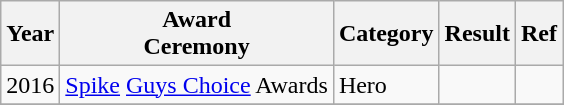<table class="wikitable">
<tr>
<th>Year</th>
<th>Award <br> Ceremony</th>
<th>Category</th>
<th>Result</th>
<th>Ref</th>
</tr>
<tr>
<td>2016</td>
<td><a href='#'>Spike</a> <a href='#'>Guys Choice</a> Awards</td>
<td>Hero</td>
<td></td>
<td></td>
</tr>
<tr>
</tr>
</table>
